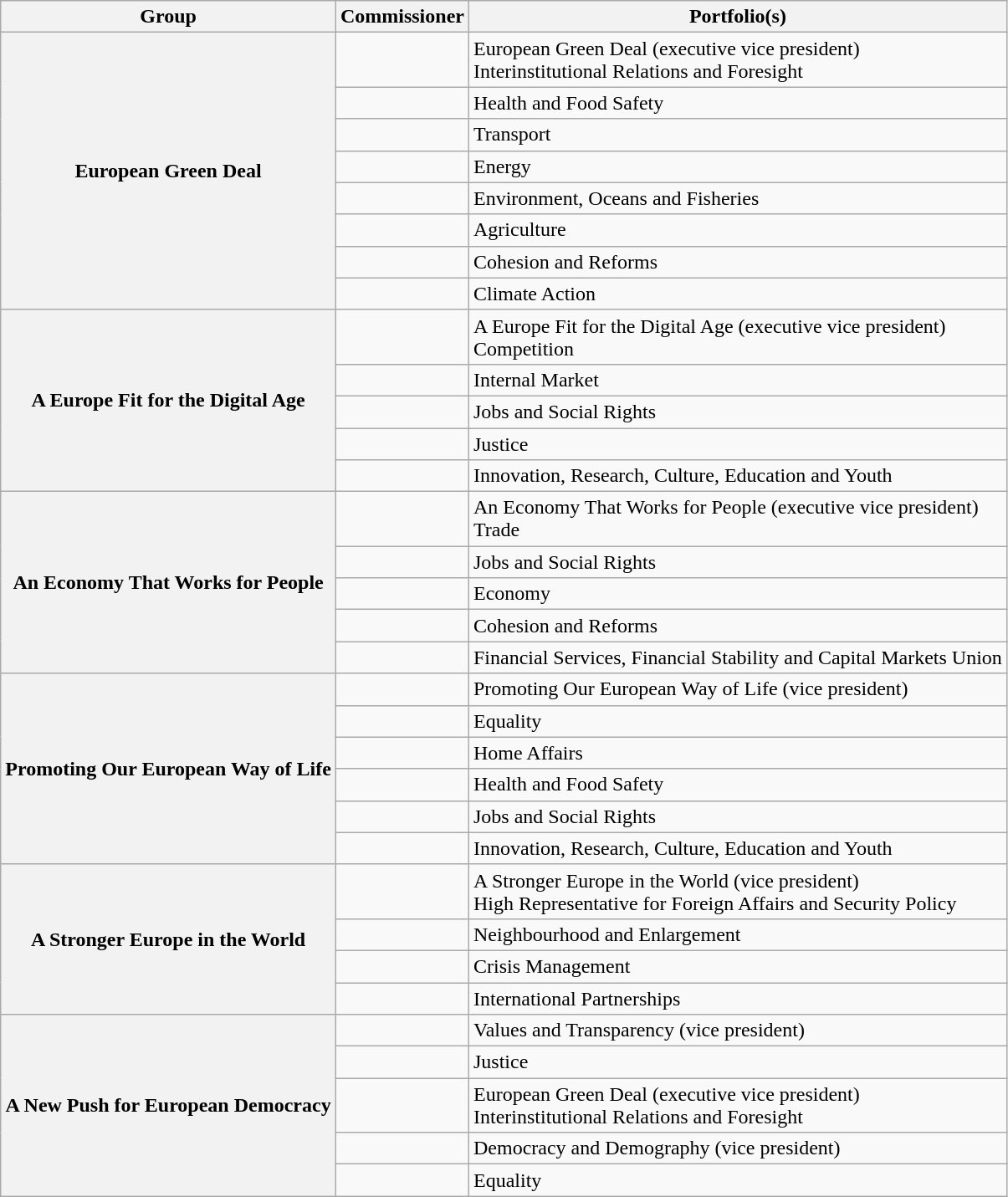<table class="wikitable sortable">
<tr>
<th>Group</th>
<th>Commissioner</th>
<th>Portfolio(s)</th>
</tr>
<tr>
<th rowspan=8>European Green Deal</th>
<td></td>
<td>European Green Deal (executive vice president)<br>Interinstitutional Relations and Foresight</td>
</tr>
<tr>
<td></td>
<td>Health and Food Safety</td>
</tr>
<tr>
<td></td>
<td>Transport</td>
</tr>
<tr>
<td></td>
<td>Energy</td>
</tr>
<tr>
<td></td>
<td>Environment, Oceans and Fisheries</td>
</tr>
<tr>
<td></td>
<td>Agriculture</td>
</tr>
<tr>
<td></td>
<td>Cohesion and Reforms</td>
</tr>
<tr>
<td></td>
<td>Climate Action</td>
</tr>
<tr>
<th rowspan=5>A Europe Fit for the Digital Age</th>
<td></td>
<td>A Europe Fit for the Digital Age (executive vice president)<br>Competition</td>
</tr>
<tr>
<td></td>
<td>Internal Market</td>
</tr>
<tr>
<td></td>
<td>Jobs and Social Rights</td>
</tr>
<tr>
<td></td>
<td>Justice</td>
</tr>
<tr>
<td></td>
<td>Innovation, Research, Culture, Education and Youth</td>
</tr>
<tr>
<th rowspan=5>An Economy That Works for People</th>
<td></td>
<td>An Economy That Works for People (executive vice president)<br>Trade</td>
</tr>
<tr>
<td></td>
<td>Jobs and Social Rights</td>
</tr>
<tr>
<td></td>
<td>Economy</td>
</tr>
<tr>
<td></td>
<td>Cohesion and Reforms</td>
</tr>
<tr>
<td></td>
<td>Financial Services, Financial Stability and Capital Markets Union</td>
</tr>
<tr>
<th rowspan=6>Promoting Our European Way of Life</th>
<td></td>
<td>Promoting Our European Way of Life (vice president)</td>
</tr>
<tr>
<td></td>
<td>Equality</td>
</tr>
<tr>
<td></td>
<td>Home Affairs</td>
</tr>
<tr>
<td></td>
<td>Health and Food Safety</td>
</tr>
<tr>
<td></td>
<td>Jobs and Social Rights</td>
</tr>
<tr>
<td></td>
<td>Innovation, Research, Culture, Education and Youth</td>
</tr>
<tr>
<th rowspan=4>A Stronger Europe in the World</th>
<td></td>
<td>A Stronger Europe in the World (vice president)<br>High Representative for Foreign Affairs and Security Policy</td>
</tr>
<tr>
<td></td>
<td>Neighbourhood and Enlargement</td>
</tr>
<tr>
<td></td>
<td>Crisis Management</td>
</tr>
<tr>
<td></td>
<td>International Partnerships</td>
</tr>
<tr>
<th rowspan=5>A New Push for European Democracy</th>
<td></td>
<td>Values and Transparency (vice president)</td>
</tr>
<tr>
<td></td>
<td>Justice</td>
</tr>
<tr>
<td></td>
<td>European Green Deal (executive vice president)<br>Interinstitutional Relations and Foresight</td>
</tr>
<tr>
<td></td>
<td>Democracy and Demography (vice president)</td>
</tr>
<tr>
<td></td>
<td>Equality</td>
</tr>
</table>
